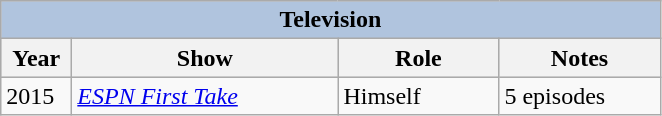<table class="wikitable">
<tr style="background:#ccc; text-align:center;">
<th colspan="5" style="background: LightSteelBlue;">Television</th>
</tr>
<tr style="background:#ccc; text-align:center;">
<th style="width:40px;">Year</th>
<th style="width:170px;">Show</th>
<th style="width:100px;">Role</th>
<th style="width:100px;">Notes</th>
</tr>
<tr>
<td>2015</td>
<td><em><a href='#'>ESPN First Take</a></em></td>
<td>Himself</td>
<td>5 episodes</td>
</tr>
</table>
